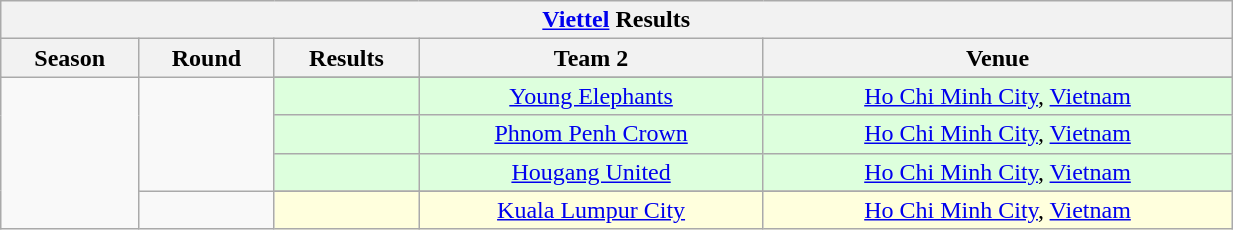<table width=65% class="wikitable sortable" style="text-align:center">
<tr>
<th colspan=6><a href='#'>Viettel</a> Results</th>
</tr>
<tr>
<th>Season</th>
<th>Round</th>
<th>Results</th>
<th>Team 2</th>
<th>Venue</th>
</tr>
<tr>
<td rowspan=7></td>
<td rowspan=4></td>
</tr>
<tr style="background:#ddffdd">
<td><strong></strong></td>
<td> <a href='#'>Young Elephants</a></td>
<td> <a href='#'>Ho Chi Minh City</a>, <a href='#'>Vietnam</a></td>
</tr>
<tr style="background:#ddffdd">
<td><strong></strong></td>
<td> <a href='#'>Phnom Penh Crown</a></td>
<td> <a href='#'>Ho Chi Minh City</a>, <a href='#'>Vietnam</a></td>
</tr>
<tr style="background:#ddffdd">
<td><strong></strong></td>
<td> <a href='#'>Hougang United</a></td>
<td> <a href='#'>Ho Chi Minh City</a>, <a href='#'>Vietnam</a></td>
</tr>
<tr>
<td rowspan=2></td>
</tr>
<tr style="background:#ffffdd">
<td><strong></strong></td>
<td> <a href='#'>Kuala Lumpur City</a></td>
<td> <a href='#'>Ho Chi Minh City</a>, <a href='#'>Vietnam</a></td>
</tr>
</table>
